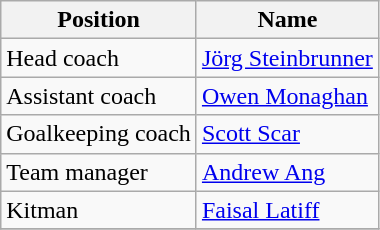<table class="wikitable">
<tr>
<th>Position</th>
<th>Name</th>
</tr>
<tr>
<td>Head coach</td>
<td> <a href='#'>Jörg Steinbrunner</a></td>
</tr>
<tr>
<td>Assistant coach</td>
<td> <a href='#'>Owen Monaghan</a></td>
</tr>
<tr>
<td>Goalkeeping coach</td>
<td> <a href='#'>Scott Scar</a></td>
</tr>
<tr>
<td>Team manager</td>
<td> <a href='#'>Andrew Ang</a></td>
</tr>
<tr>
<td>Kitman</td>
<td> <a href='#'>Faisal Latiff</a></td>
</tr>
<tr>
</tr>
</table>
